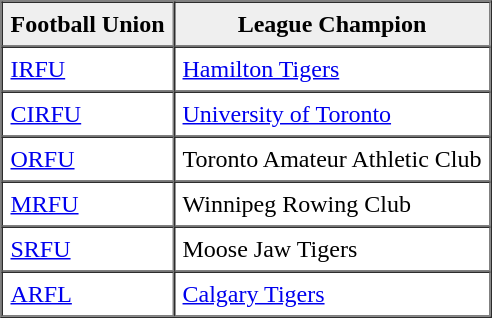<table border="1" cellpadding="5" cellspacing="0"  style="margin:1em auto;">
<tr style="background:#efefef;">
<th scope="col">Football Union</th>
<th scope="col">League Champion</th>
</tr>
<tr>
<td><a href='#'>IRFU</a></td>
<td><a href='#'>Hamilton Tigers</a></td>
</tr>
<tr>
<td><a href='#'>CIRFU</a></td>
<td><a href='#'>University of Toronto</a></td>
</tr>
<tr>
<td><a href='#'>ORFU</a></td>
<td>Toronto Amateur Athletic Club</td>
</tr>
<tr>
<td><a href='#'>MRFU</a></td>
<td>Winnipeg Rowing Club</td>
</tr>
<tr>
<td><a href='#'>SRFU</a></td>
<td>Moose Jaw Tigers</td>
</tr>
<tr>
<td><a href='#'>ARFL</a></td>
<td><a href='#'>Calgary Tigers</a></td>
</tr>
<tr>
</tr>
</table>
